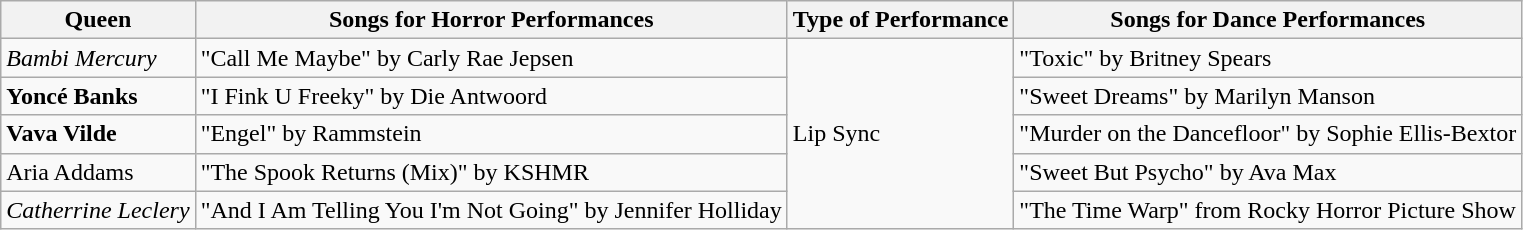<table class="wikitable">
<tr>
<th><strong>Queen</strong></th>
<th><strong>Songs for Horror Performances</strong></th>
<th>Type of Performance</th>
<th><strong>Songs for Dance Performances</strong></th>
</tr>
<tr>
<td><em>Bambi Mercury</em></td>
<td>"Call Me Maybe" by Carly Rae Jepsen</td>
<td colspan="1" rowspan="5">Lip Sync</td>
<td>"Toxic" by Britney Spears</td>
</tr>
<tr>
<td><strong>Yoncé Banks</strong></td>
<td>"I Fink U Freeky" by Die Antwoord</td>
<td>"Sweet Dreams" by Marilyn Manson</td>
</tr>
<tr>
<td><strong>Vava Vilde</strong></td>
<td>"Engel" by Rammstein</td>
<td>"Murder on the Dancefloor" by Sophie Ellis-Bextor</td>
</tr>
<tr>
<td>Aria Addams</td>
<td>"The Spook Returns (Mix)" by KSHMR</td>
<td>"Sweet But Psycho" by Ava Max</td>
</tr>
<tr>
<td><em>Catherrine Leclery</em></td>
<td>"And I Am Telling You I'm Not Going" by Jennifer Holliday</td>
<td>"The Time Warp" from Rocky Horror Picture Show</td>
</tr>
</table>
